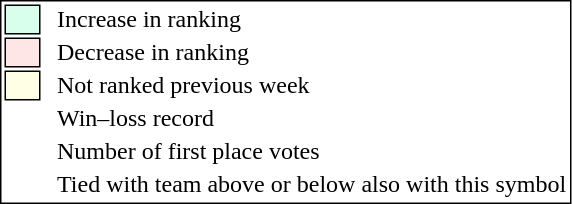<table style="border:1px solid black;">
<tr>
<td style="background:#D8FFEB; width:20px; border:1px solid black;"></td>
<td> </td>
<td>Increase in ranking</td>
</tr>
<tr>
<td style="background:#FFE6E6; width:20px; border:1px solid black;"></td>
<td> </td>
<td>Decrease in ranking</td>
</tr>
<tr>
<td style="background:#FFFFE6; width:20px; border:1px solid black;"></td>
<td> </td>
<td>Not ranked previous week</td>
</tr>
<tr>
<td></td>
<td> </td>
<td>Win–loss record</td>
</tr>
<tr>
<td></td>
<td> </td>
<td>Number of first place votes</td>
</tr>
<tr>
<td></td>
<td></td>
<td>Tied with team above or below also with this symbol</td>
</tr>
</table>
